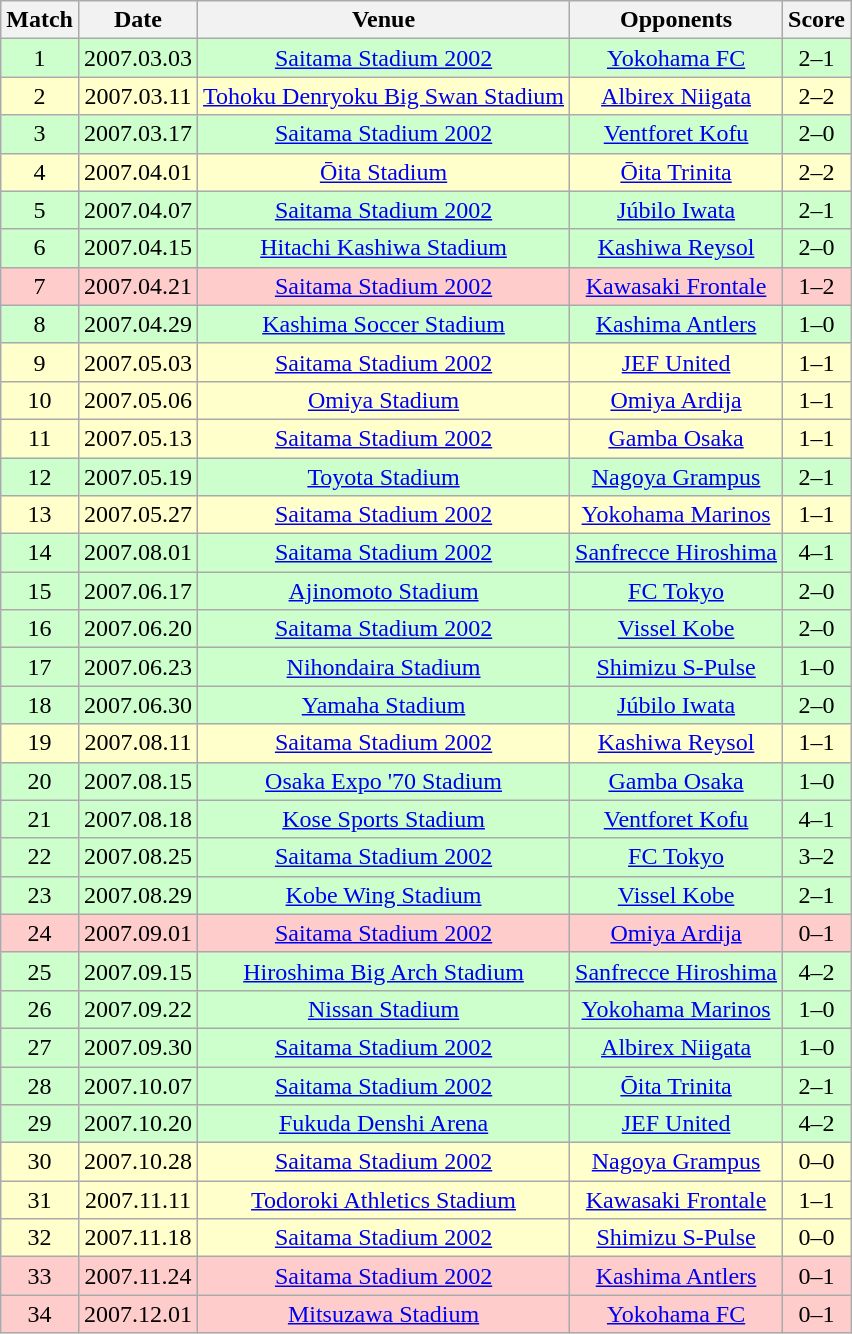<table class="wikitable" style="text-align:center;">
<tr>
<th>Match</th>
<th>Date</th>
<th>Venue</th>
<th>Opponents</th>
<th>Score</th>
</tr>
<tr bgcolor="#CCFFCC">
<td>1</td>
<td>2007.03.03</td>
<td><a href='#'>Saitama Stadium 2002</a></td>
<td><a href='#'>Yokohama FC</a></td>
<td>2–1</td>
</tr>
<tr bgcolor="#FFFFCC">
<td>2</td>
<td>2007.03.11</td>
<td><a href='#'>Tohoku Denryoku Big Swan Stadium</a></td>
<td><a href='#'>Albirex Niigata</a></td>
<td>2–2</td>
</tr>
<tr bgcolor="#CCFFCC">
<td>3</td>
<td>2007.03.17</td>
<td><a href='#'>Saitama Stadium 2002</a></td>
<td><a href='#'>Ventforet Kofu</a></td>
<td>2–0</td>
</tr>
<tr bgcolor="#FFFFCC">
<td>4</td>
<td>2007.04.01</td>
<td><a href='#'>Ōita Stadium</a></td>
<td><a href='#'>Ōita Trinita</a></td>
<td>2–2</td>
</tr>
<tr bgcolor="#CCFFCC">
<td>5</td>
<td>2007.04.07</td>
<td><a href='#'>Saitama Stadium 2002</a></td>
<td><a href='#'>Júbilo Iwata</a></td>
<td>2–1</td>
</tr>
<tr bgcolor="#CCFFCC">
<td>6</td>
<td>2007.04.15</td>
<td><a href='#'>Hitachi Kashiwa Stadium</a></td>
<td><a href='#'>Kashiwa Reysol</a></td>
<td>2–0</td>
</tr>
<tr bgcolor="#FFCCCC">
<td>7</td>
<td>2007.04.21</td>
<td><a href='#'>Saitama Stadium 2002</a></td>
<td><a href='#'>Kawasaki Frontale</a></td>
<td>1–2</td>
</tr>
<tr bgcolor="#CCFFCC">
<td>8</td>
<td>2007.04.29</td>
<td><a href='#'>Kashima Soccer Stadium</a></td>
<td><a href='#'>Kashima Antlers</a></td>
<td>1–0</td>
</tr>
<tr bgcolor="#FFFFCC">
<td>9</td>
<td>2007.05.03</td>
<td><a href='#'>Saitama Stadium 2002</a></td>
<td><a href='#'>JEF United</a></td>
<td>1–1</td>
</tr>
<tr bgcolor="#FFFFCC">
<td>10</td>
<td>2007.05.06</td>
<td><a href='#'>Omiya Stadium</a></td>
<td><a href='#'>Omiya Ardija</a></td>
<td>1–1</td>
</tr>
<tr bgcolor="#FFFFCC">
<td>11</td>
<td>2007.05.13</td>
<td><a href='#'>Saitama Stadium 2002</a></td>
<td><a href='#'>Gamba Osaka</a></td>
<td>1–1</td>
</tr>
<tr bgcolor="#CCFFCC">
<td>12</td>
<td>2007.05.19</td>
<td><a href='#'>Toyota Stadium</a></td>
<td><a href='#'>Nagoya Grampus</a></td>
<td>2–1</td>
</tr>
<tr bgcolor="#FFFFCC">
<td>13</td>
<td>2007.05.27</td>
<td><a href='#'>Saitama Stadium 2002</a></td>
<td><a href='#'>Yokohama Marinos</a></td>
<td>1–1</td>
</tr>
<tr bgcolor="#CCFFCC">
<td>14</td>
<td>2007.08.01</td>
<td><a href='#'>Saitama Stadium 2002</a></td>
<td><a href='#'>Sanfrecce Hiroshima</a></td>
<td>4–1</td>
</tr>
<tr bgcolor="#CCFFCC">
<td>15</td>
<td>2007.06.17</td>
<td><a href='#'>Ajinomoto Stadium</a></td>
<td><a href='#'>FC Tokyo</a></td>
<td>2–0</td>
</tr>
<tr bgcolor="#CCFFCC">
<td>16</td>
<td>2007.06.20</td>
<td><a href='#'>Saitama Stadium 2002</a></td>
<td><a href='#'>Vissel Kobe</a></td>
<td>2–0</td>
</tr>
<tr bgcolor="#CCFFCC">
<td>17</td>
<td>2007.06.23</td>
<td><a href='#'>Nihondaira Stadium</a></td>
<td><a href='#'>Shimizu S-Pulse</a></td>
<td>1–0</td>
</tr>
<tr bgcolor="#CCFFCC">
<td>18</td>
<td>2007.06.30</td>
<td><a href='#'>Yamaha Stadium</a></td>
<td><a href='#'>Júbilo Iwata</a></td>
<td>2–0</td>
</tr>
<tr bgcolor="#FFFFCC">
<td>19</td>
<td>2007.08.11</td>
<td><a href='#'>Saitama Stadium 2002</a></td>
<td><a href='#'>Kashiwa Reysol</a></td>
<td>1–1</td>
</tr>
<tr bgcolor="#CCFFCC">
<td>20</td>
<td>2007.08.15</td>
<td><a href='#'>Osaka Expo '70 Stadium</a></td>
<td><a href='#'>Gamba Osaka</a></td>
<td>1–0</td>
</tr>
<tr bgcolor="#CCFFCC">
<td>21</td>
<td>2007.08.18</td>
<td><a href='#'>Kose Sports Stadium</a></td>
<td><a href='#'>Ventforet Kofu</a></td>
<td>4–1</td>
</tr>
<tr bgcolor="#CCFFCC">
<td>22</td>
<td>2007.08.25</td>
<td><a href='#'>Saitama Stadium 2002</a></td>
<td><a href='#'>FC Tokyo</a></td>
<td>3–2</td>
</tr>
<tr bgcolor="#CCFFCC">
<td>23</td>
<td>2007.08.29</td>
<td><a href='#'>Kobe Wing Stadium</a></td>
<td><a href='#'>Vissel Kobe</a></td>
<td>2–1</td>
</tr>
<tr bgcolor="#FFCCCC">
<td>24</td>
<td>2007.09.01</td>
<td><a href='#'>Saitama Stadium 2002</a></td>
<td><a href='#'>Omiya Ardija</a></td>
<td>0–1</td>
</tr>
<tr bgcolor="#CCFFCC">
<td>25</td>
<td>2007.09.15</td>
<td><a href='#'>Hiroshima Big Arch Stadium</a></td>
<td><a href='#'>Sanfrecce Hiroshima</a></td>
<td>4–2</td>
</tr>
<tr bgcolor="#CCFFCC">
<td>26</td>
<td>2007.09.22</td>
<td><a href='#'>Nissan Stadium</a></td>
<td><a href='#'>Yokohama Marinos</a></td>
<td>1–0</td>
</tr>
<tr bgcolor="#CCFFCC">
<td>27</td>
<td>2007.09.30</td>
<td><a href='#'>Saitama Stadium 2002</a></td>
<td><a href='#'>Albirex Niigata</a></td>
<td>1–0</td>
</tr>
<tr bgcolor="#CCFFCC">
<td>28</td>
<td>2007.10.07</td>
<td><a href='#'>Saitama Stadium 2002</a></td>
<td><a href='#'>Ōita Trinita</a></td>
<td>2–1</td>
</tr>
<tr bgcolor="#CCFFCC">
<td>29</td>
<td>2007.10.20</td>
<td><a href='#'>Fukuda Denshi Arena</a></td>
<td><a href='#'>JEF United</a></td>
<td>4–2</td>
</tr>
<tr bgcolor="#FFFFCC">
<td>30</td>
<td>2007.10.28</td>
<td><a href='#'>Saitama Stadium 2002</a></td>
<td><a href='#'>Nagoya Grampus</a></td>
<td>0–0</td>
</tr>
<tr bgcolor="#FFFFCC">
<td>31</td>
<td>2007.11.11</td>
<td><a href='#'>Todoroki Athletics Stadium</a></td>
<td><a href='#'>Kawasaki Frontale</a></td>
<td>1–1</td>
</tr>
<tr bgcolor="#FFFFCC">
<td>32</td>
<td>2007.11.18</td>
<td><a href='#'>Saitama Stadium 2002</a></td>
<td><a href='#'>Shimizu S-Pulse</a></td>
<td>0–0</td>
</tr>
<tr bgcolor="#FFCCCC">
<td>33</td>
<td>2007.11.24</td>
<td><a href='#'>Saitama Stadium 2002</a></td>
<td><a href='#'>Kashima Antlers</a></td>
<td>0–1</td>
</tr>
<tr bgcolor="#FFCCCC">
<td>34</td>
<td>2007.12.01</td>
<td><a href='#'>Mitsuzawa Stadium</a></td>
<td><a href='#'>Yokohama FC</a></td>
<td>0–1</td>
</tr>
</table>
